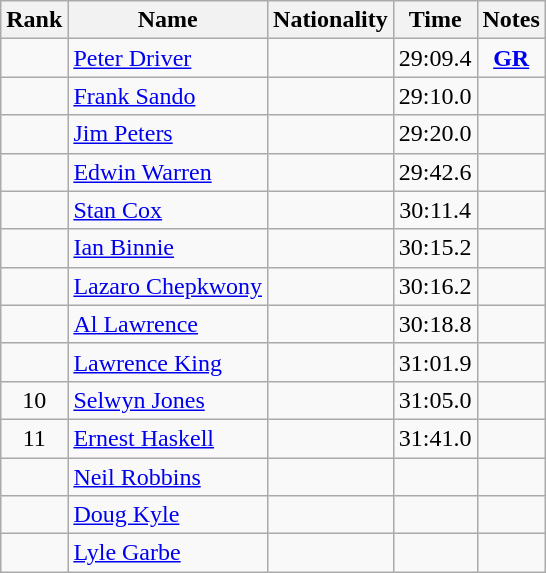<table class="wikitable sortable" style=" text-align:center">
<tr>
<th>Rank</th>
<th>Name</th>
<th>Nationality</th>
<th>Time</th>
<th>Notes</th>
</tr>
<tr>
<td></td>
<td align=left><a href='#'>Peter Driver</a></td>
<td align=left></td>
<td>29:09.4</td>
<td><strong><a href='#'>GR</a></strong></td>
</tr>
<tr>
<td></td>
<td align=left><a href='#'>Frank Sando</a></td>
<td align=left></td>
<td>29:10.0</td>
<td></td>
</tr>
<tr>
<td></td>
<td align=left><a href='#'>Jim Peters</a></td>
<td align=left></td>
<td>29:20.0</td>
<td></td>
</tr>
<tr>
<td></td>
<td align=left><a href='#'>Edwin Warren</a></td>
<td align=left></td>
<td>29:42.6</td>
<td></td>
</tr>
<tr>
<td></td>
<td align=left><a href='#'>Stan Cox</a></td>
<td align=left></td>
<td>30:11.4</td>
<td></td>
</tr>
<tr>
<td></td>
<td align=left><a href='#'>Ian Binnie</a></td>
<td align=left></td>
<td>30:15.2</td>
<td></td>
</tr>
<tr>
<td></td>
<td align=left><a href='#'>Lazaro Chepkwony</a></td>
<td align=left></td>
<td>30:16.2</td>
<td></td>
</tr>
<tr>
<td></td>
<td align=left><a href='#'>Al Lawrence</a></td>
<td align=left></td>
<td>30:18.8</td>
<td></td>
</tr>
<tr>
<td></td>
<td align=left><a href='#'>Lawrence King</a></td>
<td align=left></td>
<td>31:01.9</td>
<td></td>
</tr>
<tr>
<td>10</td>
<td align=left><a href='#'>Selwyn Jones</a></td>
<td align=left></td>
<td>31:05.0</td>
<td></td>
</tr>
<tr>
<td>11</td>
<td align=left><a href='#'>Ernest Haskell</a></td>
<td align=left></td>
<td>31:41.0</td>
<td></td>
</tr>
<tr>
<td></td>
<td align=left><a href='#'>Neil Robbins</a></td>
<td align=left></td>
<td></td>
<td></td>
</tr>
<tr>
<td></td>
<td align=left><a href='#'>Doug Kyle</a></td>
<td align=left></td>
<td></td>
<td></td>
</tr>
<tr>
<td></td>
<td align=left><a href='#'>Lyle Garbe</a></td>
<td align=left></td>
<td></td>
<td></td>
</tr>
</table>
